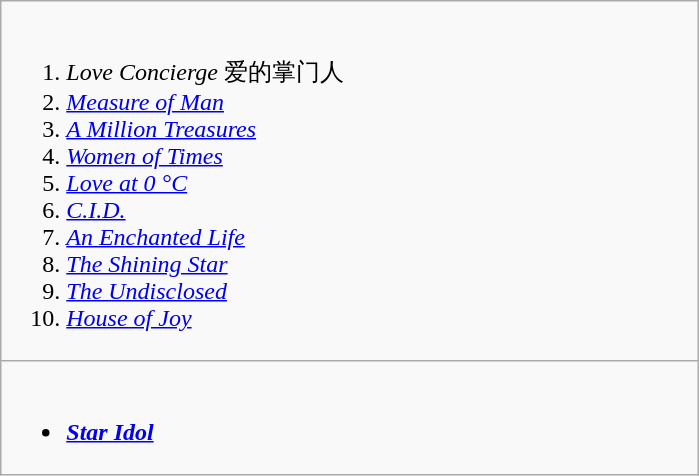<table class=wikitable>
<tr>
<td valign="top" width="50%"><br><div></div><ol><li><em>Love Concierge</em> 爱的掌门人</li><li><em><a href='#'>Measure of Man</a></em></li><li><em><a href='#'>A Million Treasures</a></em></li><li><em><a href='#'>Women of Times</a></em></li><li><em><a href='#'>Love at 0&nbsp;°C</a></em></li><li><em><a href='#'>C.I.D.</a></em></li><li><em><a href='#'>An Enchanted Life</a></em></li><li><em><a href='#'>The Shining Star</a></em></li><li><em><a href='#'>The Undisclosed</a></em></li><li><em><a href='#'>House of Joy</a></em></li></ol></td>
</tr>
<tr>
<td valign="top" width="50%"><br><div></div><ul><li><strong><em><a href='#'>Star Idol</a></em></strong></li></ul></td>
</tr>
</table>
